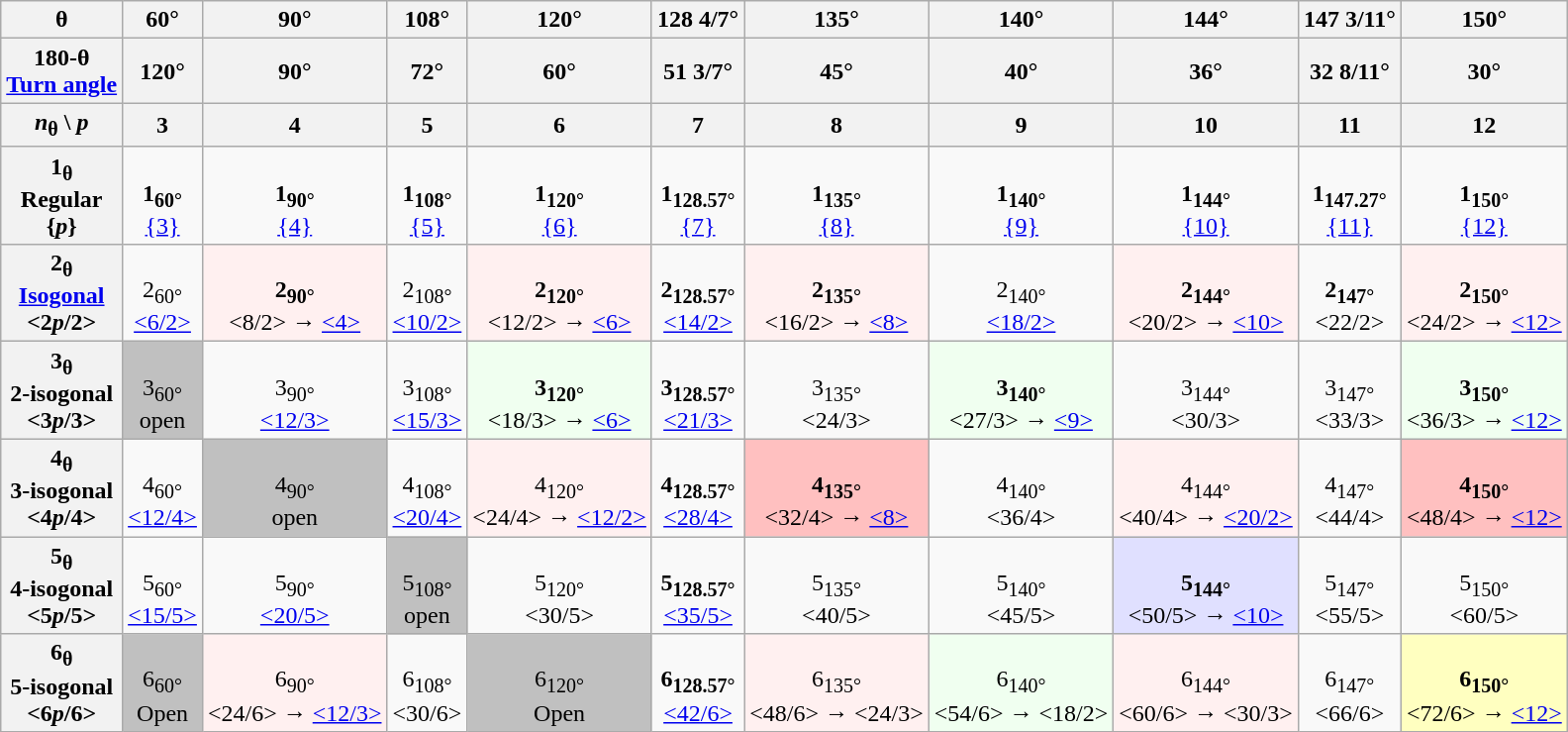<table class=wikitable>
<tr>
<th>θ</th>
<th>60°</th>
<th>90°</th>
<th>108°</th>
<th>120°</th>
<th>128 4/7°</th>
<th>135°</th>
<th>140°</th>
<th>144°</th>
<th>147 3/11°</th>
<th>150°</th>
</tr>
<tr>
<th>180-θ<br><a href='#'>Turn angle</a></th>
<th>120°</th>
<th>90°</th>
<th>72°</th>
<th>60°</th>
<th>51 3/7°</th>
<th>45°</th>
<th>40°</th>
<th>36°</th>
<th>32 8/11°</th>
<th>30°</th>
</tr>
<tr>
<th><em>n</em><sub>θ</sub> \ <em>p</em></th>
<th>3</th>
<th>4</th>
<th>5</th>
<th>6</th>
<th>7</th>
<th>8</th>
<th>9</th>
<th>10</th>
<th>11</th>
<th>12</th>
</tr>
<tr align=center valign=bottom>
<th valign=top>1<sub>θ</sub><br>Regular<br>{<em>p</em>}</th>
<td><br><strong>1<sub>60°</sub></strong><br><a href='#'>{3}</a></td>
<td><br><strong>1<sub>90°</sub></strong><br><a href='#'>{4}</a></td>
<td><br><strong>1<sub>108°</sub></strong><br><a href='#'>{5}</a></td>
<td><br><strong>1<sub>120°</sub></strong><br><a href='#'>{6}</a></td>
<td><br><strong>1<sub>128.57°</sub></strong><br><a href='#'>{7}</a></td>
<td><br><strong>1<sub>135°</sub></strong><br><a href='#'>{8}</a></td>
<td><br><strong>1<sub>140°</sub></strong><br><a href='#'>{9}</a></td>
<td><br><strong>1<sub>144°</sub></strong><br><a href='#'>{10}</a></td>
<td><br><strong>1<sub>147.27°</sub></strong><br><a href='#'>{11}</a></td>
<td><br><strong>1<sub>150°</sub></strong><br><a href='#'>{12}</a></td>
</tr>
<tr align=center valign=bottom>
<th valign=top>2<sub>θ</sub><br><a href='#'>Isogonal</a><br><2<em>p</em>/2></th>
<td><br>2<sub>60°</sub><br><a href='#'><6/2></a></td>
<td BGCOLOR="#fff0f0"><br><strong>2<sub>90°</sub></strong><br><8/2> → <a href='#'><4></a></td>
<td><br>2<sub>108°</sub><br><a href='#'><10/2></a></td>
<td BGCOLOR="#fff0f0"><br><strong>2<sub>120°</sub></strong><br><12/2> → <a href='#'><6></a></td>
<td><br><strong>2<sub>128.57°</sub></strong><br><a href='#'><14/2></a></td>
<td BGCOLOR="#fff0f0"><br><strong>2<sub>135°</sub></strong><br><16/2> → <a href='#'><8></a></td>
<td><br>2<sub>140°</sub><br><a href='#'><18/2></a></td>
<td BGCOLOR="#fff0f0"><br><strong>2<sub>144°</sub></strong><br><20/2> → <a href='#'><10></a></td>
<td><br><strong>2<sub>147°</sub></strong><br><22/2></td>
<td BGCOLOR="#fff0f0"><br><strong>2<sub>150°</sub></strong><br><24/2> → <a href='#'><12></a></td>
</tr>
<tr align=center valign=bottom>
<th valign=top>3<sub>θ</sub><br>2-isogonal<br><3<em>p</em>/3></th>
<td BGCOLOR="#c0c0c0"><br>3<sub>60°</sub><br>open</td>
<td><br>3<sub>90°</sub><br><a href='#'><12/3></a></td>
<td><br>3<sub>108°</sub><br><a href='#'><15/3></a></td>
<td BGCOLOR="#f0fff0"><br><strong>3<sub>120°</sub></strong><br><18/3> → <a href='#'><6></a></td>
<td><br><strong>3<sub>128.57°</sub></strong><br><a href='#'><21/3></a></td>
<td><br>3<sub>135°</sub><br><24/3></td>
<td BGCOLOR="#f0fff0"><br><strong>3<sub>140°</sub></strong><br><27/3> → <a href='#'><9></a></td>
<td><br>3<sub>144°</sub><br><30/3></td>
<td><br>3<sub>147°</sub><br><33/3></td>
<td BGCOLOR="#f0fff0"><br><strong>3<sub>150°</sub></strong><br><36/3> → <a href='#'><12></a></td>
</tr>
<tr align=center valign=bottom>
<th valign=top>4<sub>θ</sub><br>3-isogonal<br><4<em>p</em>/4></th>
<td><br>4<sub>60°</sub><br><a href='#'><12/4></a></td>
<td BGCOLOR="#c0c0c0"><br>4<sub>90°</sub><br>open</td>
<td><br>4<sub>108°</sub><br><a href='#'><20/4></a></td>
<td BGCOLOR="#fff0f0"><br>4<sub>120°</sub><br><24/4> → <a href='#'><12/2></a></td>
<td><br><strong>4<sub>128.57°</sub></strong><br><a href='#'><28/4></a></td>
<td BGCOLOR="#ffc0c0"><br><strong>4<sub>135°</sub></strong><br><32/4> → <a href='#'><8></a></td>
<td><br>4<sub>140°</sub><br><36/4></td>
<td BGCOLOR="#fff0f0"><br>4<sub>144°</sub><br><40/4> → <a href='#'><20/2></a></td>
<td><br>4<sub>147°</sub><br><44/4></td>
<td BGCOLOR="#ffc0c0"><br><strong>4<sub>150°</sub></strong><br><48/4> → <a href='#'><12></a></td>
</tr>
<tr align=center valign=bottom>
<th valign=top>5<sub>θ</sub><br> 4-isogonal<br><5<em>p</em>/5></th>
<td><br>5<sub>60°</sub><br><a href='#'><15/5></a></td>
<td><br>5<sub>90°</sub><br><a href='#'><20/5></a></td>
<td BGCOLOR="#c0c0c0"><br>5<sub>108°</sub><br>open</td>
<td><br>5<sub>120°</sub><br><30/5></td>
<td><br><strong>5<sub>128.57°</sub></strong><br><a href='#'><35/5></a></td>
<td><br>5<sub>135°</sub><br><40/5></td>
<td><br>5<sub>140°</sub><br><45/5></td>
<td BGCOLOR="#e0e0ff"><br><strong>5<sub>144°</sub></strong><br><50/5> → <a href='#'><10></a></td>
<td><br>5<sub>147°</sub><br><55/5></td>
<td><br>5<sub>150°</sub><br><60/5></td>
</tr>
<tr align=center valign=bottom>
<th valign=top>6<sub>θ</sub><br> 5-isogonal<br><6<em>p</em>/6></th>
<td BGCOLOR="#c0c0c0"><br>6<sub>60°</sub><br>Open</td>
<td BGCOLOR="#fff0f0"><br>6<sub>90°</sub><br><24/6> → <a href='#'><12/3></a></td>
<td><br>6<sub>108°</sub><br><30/6></td>
<td BGCOLOR="#c0c0c0"><br>6<sub>120°</sub><br>Open</td>
<td><br><strong>6<sub>128.57°</sub></strong><br><a href='#'><42/6></a></td>
<td BGCOLOR="#fff0f0"><br>6<sub>135°</sub><br><48/6> → <24/3></td>
<td BGCOLOR="#f0fff0"><br>6<sub>140°</sub><br><54/6> → <18/2></td>
<td BGCOLOR="#fff0f0"><br>6<sub>144°</sub><br><60/6> → <30/3></td>
<td><br>6<sub>147°</sub><br><66/6></td>
<td BGCOLOR="#ffffc0"><br><strong>6<sub>150°</sub></strong><br><72/6> → <a href='#'><12></a></td>
</tr>
</table>
